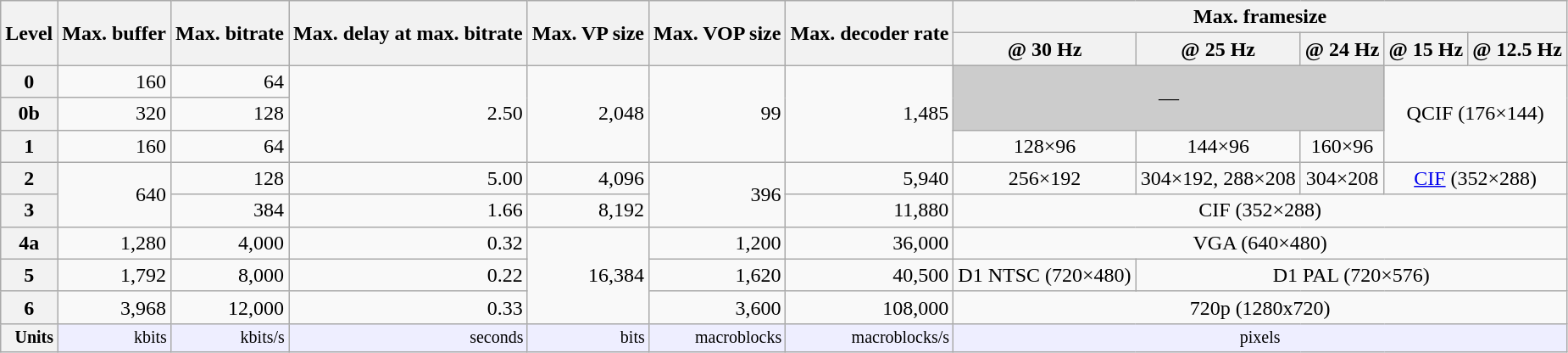<table class="wikitable">
<tr>
<th scope="col" rowspan="2">Level</th>
<th scope="col" rowspan="2">Max. buffer</th>
<th scope="col" rowspan="2">Max. bitrate</th>
<th scope="col" rowspan="2">Max. delay at max. bitrate</th>
<th scope="col" rowspan="2">Max. VP size</th>
<th scope="col" rowspan="2">Max. VOP size</th>
<th scope="col" rowspan="2">Max. decoder rate</th>
<th scope="col" colspan="5">Max. framesize</th>
</tr>
<tr>
<th scope="col">@ 30 Hz</th>
<th scope="col">@ 25 Hz</th>
<th scope="col">@ 24 Hz</th>
<th scope="col">@ 15 Hz</th>
<th scope="col">@ 12.5 Hz</th>
</tr>
<tr>
<th>0</th>
<td style="text-align:right">160</td>
<td style="text-align:right">64</td>
<td rowspan="3" style="text-align:right">2.50</td>
<td rowspan="3" style="text-align:right">2,048</td>
<td rowspan="3" style="text-align:right">99</td>
<td rowspan="3" style="text-align:right">1,485</td>
<td rowspan="2" colspan="3" style="text-align:center;background:#CCC">—</td>
<td rowspan="3" colspan="2" style="text-align:center"><abbr>QCIF</abbr> (176×144)</td>
</tr>
<tr>
<th>0b</th>
<td style="text-align:right">320</td>
<td style="text-align:right">128</td>
</tr>
<tr>
<th>1</th>
<td style="text-align:right">160</td>
<td style="text-align:right">64</td>
<td style="text-align:center">128×96</td>
<td style="text-align:center">144×96</td>
<td style="text-align:center">160×96</td>
</tr>
<tr>
<th>2</th>
<td rowspan="2" style="text-align:right">640</td>
<td style="text-align:right">128</td>
<td style="text-align:right">5.00</td>
<td style="text-align:right">4,096</td>
<td rowspan="2" style="text-align:right">396</td>
<td style="text-align:right">5,940</td>
<td style="text-align:center">256×192</td>
<td style="text-align:center">304×192, 288×208</td>
<td style="text-align:center">304×208</td>
<td colspan="2" style="text-align:center"><a href='#'><abbr>CIF</abbr></a> (352×288)</td>
</tr>
<tr>
<th>3</th>
<td style="text-align:right">384</td>
<td style="text-align:right">1.66</td>
<td style="text-align:right">8,192</td>
<td style="text-align:right">11,880</td>
<td colspan="5" style="text-align:center">CIF (352×288)</td>
</tr>
<tr>
<th>4a</th>
<td style="text-align:right">1,280</td>
<td style="text-align:right">4,000</td>
<td style="text-align:right">0.32</td>
<td rowspan="3" style="text-align:right">16,384</td>
<td style="text-align:right">1,200</td>
<td style="text-align:right">36,000</td>
<td colspan="5" style="text-align:center">VGA (640×480)</td>
</tr>
<tr>
<th>5</th>
<td style="text-align:right">1,792</td>
<td style="text-align:right">8,000</td>
<td style="text-align:right">0.22</td>
<td style="text-align:right">1,620</td>
<td style="text-align:right">40,500</td>
<td>D1 NTSC (720×480)</td>
<td colspan="4" style="text-align:center">D1 PAL (720×576)</td>
</tr>
<tr>
<th>6</th>
<td style="text-align:right">3,968</td>
<td style="text-align:right">12,000</td>
<td style="text-align:right">0.33</td>
<td style="text-align:right">3,600</td>
<td style="text-align:right">108,000</td>
<td colspan="5" style="text-align:center">720p (1280x720)</td>
</tr>
<tr style="background:#EEEEFF;font-size:smaller">
<th scope="row" style="text-align:right">Units</th>
<td scope="col" style="text-align:right">kbits</td>
<td scope="col" style="text-align:right">kbits/s</td>
<td scope="col" style="text-align:right">seconds</td>
<td scope="col" style="text-align:right">bits</td>
<td scope="col" style="text-align:right">macroblocks</td>
<td scope="col" style="text-align:right">macroblocks/s</td>
<td scope="col" colspan="5" style="text-align:center">pixels</td>
</tr>
</table>
